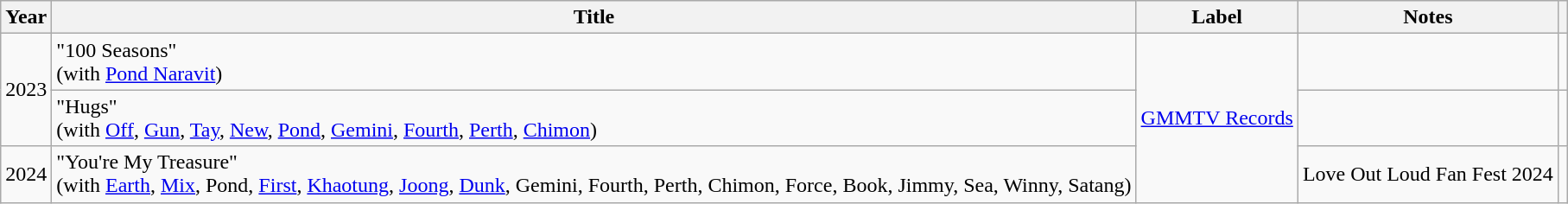<table class="wikitable sortable plainrowheaders">
<tr>
<th scope="col">Year</th>
<th scope="col">Title</th>
<th scope="col">Label</th>
<th scope="col" class="unsortable">Notes</th>
<th scope="col" class="unsortable"></th>
</tr>
<tr>
<td rowspan="2">2023</td>
<td>"100 Seasons"<br><span>(with <a href='#'>Pond Naravit</a>)</span></td>
<td rowspan="3"><a href='#'>GMMTV Records</a></td>
<td></td>
<td></td>
</tr>
<tr>
<td>"Hugs"<br><span>(with <a href='#'>Off</a>, <a href='#'>Gun</a>, <a href='#'>Tay</a>, <a href='#'>New</a>, <a href='#'>Pond</a>, <a href='#'>Gemini</a>, <a href='#'>Fourth</a>, <a href='#'>Perth</a>, <a href='#'>Chimon</a>)</span></td>
<td></td>
<td></td>
</tr>
<tr>
<td>2024</td>
<td>"You're My Treasure"<br><span>(with <a href='#'>Earth</a>, <a href='#'>Mix</a>, Pond, <a href='#'>First</a>, <a href='#'>Khaotung</a>, <a href='#'>Joong</a>, <a href='#'>Dunk</a>, Gemini, Fourth, Perth, Chimon, Force, Book, Jimmy, Sea, Winny, Satang)</span></td>
<td>Love Out Loud Fan Fest 2024</td>
<td></td>
</tr>
</table>
